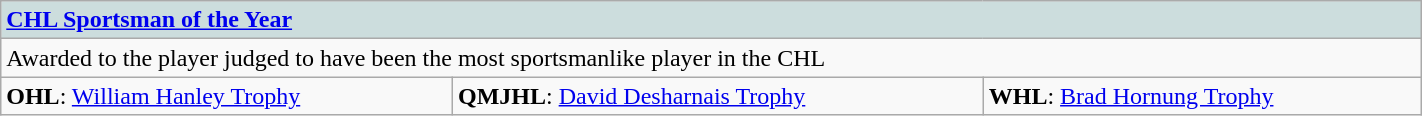<table class="wikitable" width="75%">
<tr style="font-weight:bold; background-color:#ccdddd;" |>
<td colspan="3"><a href='#'>CHL Sportsman of the Year</a></td>
</tr>
<tr>
<td colspan="3">Awarded to the player judged to have been the most sportsmanlike player in the CHL</td>
</tr>
<tr>
<td><strong>OHL</strong>: <a href='#'>William Hanley Trophy</a></td>
<td><strong>QMJHL</strong>: <a href='#'>David Desharnais Trophy</a></td>
<td><strong>WHL</strong>: <a href='#'>Brad Hornung Trophy</a></td>
</tr>
</table>
